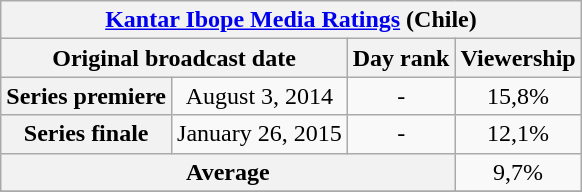<table class=wikitable style="text-align:center">
<tr>
<th colspan="4"><a href='#'>Kantar Ibope Media Ratings</a> (Chile)</th>
</tr>
<tr>
<th colspan="2">Original broadcast date</th>
<th>Day rank</th>
<th>Viewership</th>
</tr>
<tr>
<th>Series premiere</th>
<td>August 3, 2014</td>
<td>-</td>
<td>15,8%</td>
</tr>
<tr>
<th>Series finale</th>
<td>January 26, 2015</td>
<td>-</td>
<td>12,1%</td>
</tr>
<tr>
<th colspan=3>Average</th>
<td>9,7%</td>
</tr>
<tr>
</tr>
</table>
